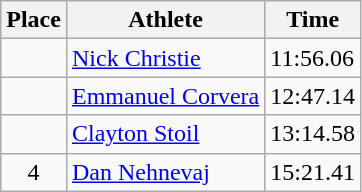<table class="wikitable">
<tr>
<th>Place</th>
<th>Athlete</th>
<th>Time</th>
</tr>
<tr>
<td align=center></td>
<td><a href='#'>Nick Christie</a></td>
<td>11:56.06</td>
</tr>
<tr>
<td align=center></td>
<td><a href='#'>Emmanuel Corvera</a></td>
<td>12:47.14</td>
</tr>
<tr>
<td align=center></td>
<td><a href='#'>Clayton Stoil</a></td>
<td>13:14.58</td>
</tr>
<tr>
<td align=center>4</td>
<td><a href='#'>Dan Nehnevaj</a></td>
<td>15:21.41</td>
</tr>
</table>
